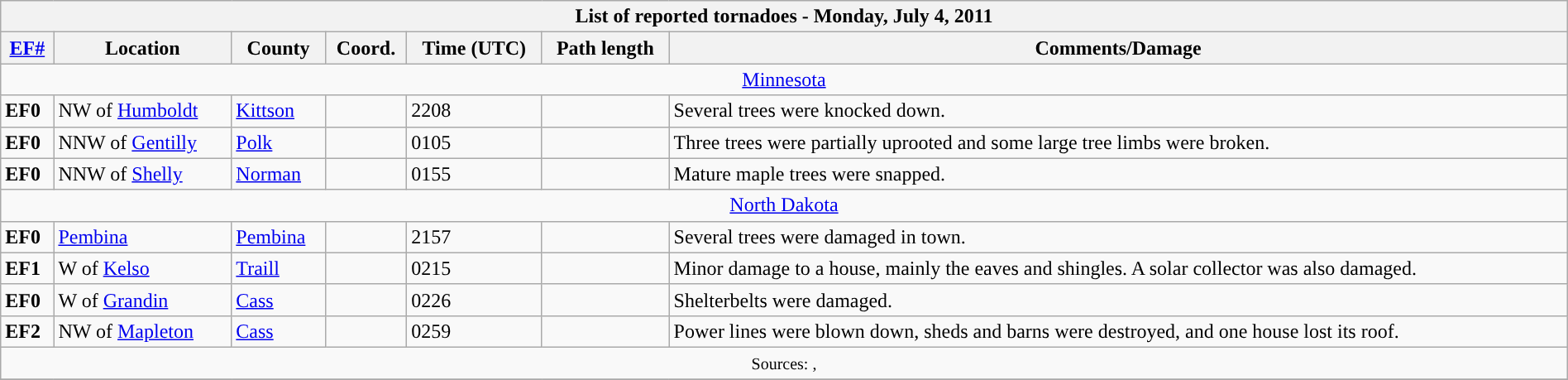<table class="wikitable collapsible" width="100%">
<tr>
<th colspan="7">List of reported tornadoes - Monday, July 4, 2011</th>
</tr>
<tr>
<th><a href='#'>EF#</a></th>
<th>Location</th>
<th>County</th>
<th>Coord.</th>
<th>Time (UTC)</th>
<th>Path length</th>
<th>Comments/Damage</th>
</tr>
<tr>
<td colspan="7" align=center><a href='#'>Minnesota</a></td>
</tr>
<tr>
<td><strong>EF0</strong></td>
<td>NW of <a href='#'>Humboldt</a></td>
<td><a href='#'>Kittson</a></td>
<td></td>
<td>2208</td>
<td></td>
<td>Several trees were knocked down.</td>
</tr>
<tr>
<td><strong>EF0</strong></td>
<td>NNW of <a href='#'>Gentilly</a></td>
<td><a href='#'>Polk</a></td>
<td></td>
<td>0105</td>
<td></td>
<td>Three trees were partially uprooted and some large tree limbs were broken.</td>
</tr>
<tr>
<td><strong>EF0</strong></td>
<td>NNW of <a href='#'>Shelly</a></td>
<td><a href='#'>Norman</a></td>
<td></td>
<td>0155</td>
<td></td>
<td>Mature maple trees were snapped.</td>
</tr>
<tr>
<td colspan="7" align=center><a href='#'>North Dakota</a></td>
</tr>
<tr>
<td><strong>EF0</strong></td>
<td><a href='#'>Pembina</a></td>
<td><a href='#'>Pembina</a></td>
<td></td>
<td>2157</td>
<td></td>
<td>Several trees were damaged in town.</td>
</tr>
<tr>
<td><strong>EF1</strong></td>
<td>W of <a href='#'>Kelso</a></td>
<td><a href='#'>Traill</a></td>
<td></td>
<td>0215</td>
<td></td>
<td>Minor damage to a house, mainly the eaves and shingles. A solar collector was also damaged.</td>
</tr>
<tr>
<td><strong>EF0</strong></td>
<td>W of <a href='#'>Grandin</a></td>
<td><a href='#'>Cass</a></td>
<td></td>
<td>0226</td>
<td></td>
<td>Shelterbelts were damaged.</td>
</tr>
<tr>
<td><strong>EF2</strong></td>
<td>NW of <a href='#'>Mapleton</a></td>
<td><a href='#'>Cass</a></td>
<td></td>
<td>0259</td>
<td></td>
<td>Power lines were blown down, sheds and barns were destroyed, and one house lost its roof.</td>
</tr>
<tr>
<td colspan="7" align=center><small>Sources:  , </small></td>
</tr>
<tr>
</tr>
</table>
